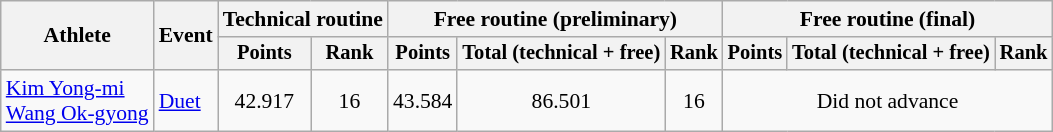<table class="wikitable" style="font-size:90%">
<tr>
<th rowspan="2">Athlete</th>
<th rowspan="2">Event</th>
<th colspan=2>Technical routine</th>
<th colspan=3>Free routine (preliminary)</th>
<th colspan=3>Free routine (final)</th>
</tr>
<tr style="font-size:95%">
<th>Points</th>
<th>Rank</th>
<th>Points</th>
<th>Total (technical + free)</th>
<th>Rank</th>
<th>Points</th>
<th>Total (technical + free)</th>
<th>Rank</th>
</tr>
<tr align=center>
<td align=left><a href='#'>Kim Yong-mi</a><br><a href='#'>Wang Ok-gyong</a></td>
<td align=left><a href='#'>Duet</a></td>
<td>42.917</td>
<td>16</td>
<td>43.584</td>
<td>86.501</td>
<td>16</td>
<td colspan=3>Did not advance</td>
</tr>
</table>
